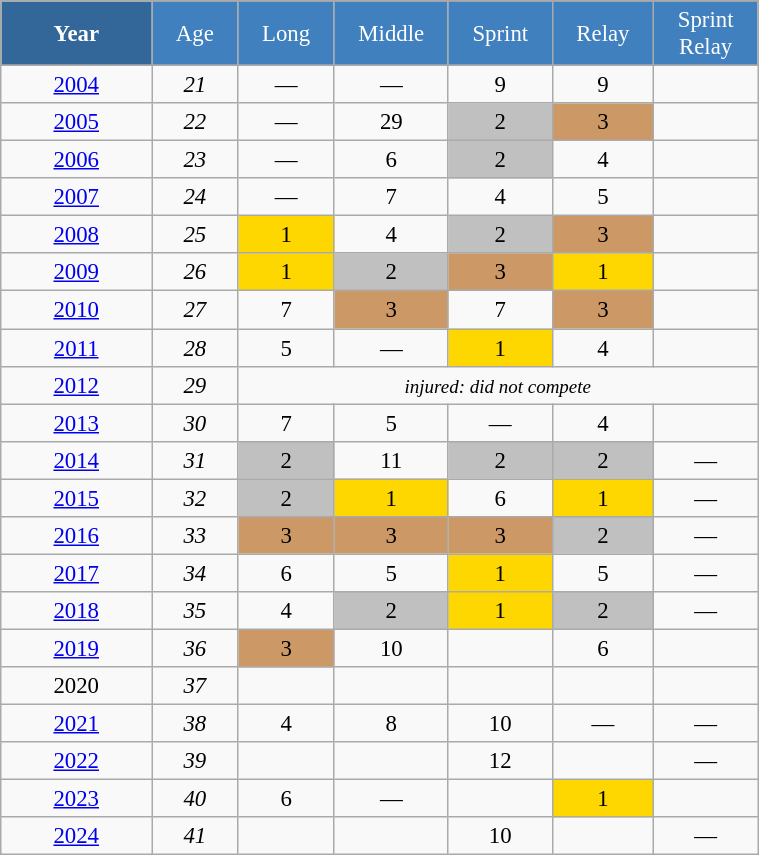<table class="wikitable" style="font-size:95%; text-align:center; border:grey solid 1px; border-collapse:collapse;" width="40%">
<tr style="background-color:#369; color:white;">
<td rowspan="2" colspan="1" width="10%"><strong>Year</strong></td>
</tr>
<tr style="background-color:#4180be; color:white;">
<td width="5%">Age</td>
<td width="5%">Long</td>
<td width="5%">Middle</td>
<td width="5%">Sprint</td>
<td width="5%">Relay</td>
<td width="5%">Sprint<br>Relay</td>
</tr>
<tr style="background-color:#8CB2D8; color:white;">
</tr>
<tr>
<td><a href='#'>2004</a></td>
<td><em>21</em></td>
<td>—</td>
<td>—</td>
<td>9</td>
<td>9</td>
<td></td>
</tr>
<tr>
<td><a href='#'>2005</a></td>
<td><em>22</em></td>
<td>—</td>
<td>29</td>
<td style="background:silver;">2</td>
<td style="background:#c96">3</td>
<td></td>
</tr>
<tr>
<td><a href='#'>2006</a></td>
<td><em>23</em></td>
<td>—</td>
<td>6</td>
<td style="background:silver;">2</td>
<td>4</td>
<td></td>
</tr>
<tr>
<td><a href='#'>2007</a></td>
<td><em>24</em></td>
<td>—</td>
<td>7</td>
<td>4</td>
<td>5</td>
<td></td>
</tr>
<tr>
<td><a href='#'>2008</a></td>
<td><em>25</em></td>
<td style="background:gold;">1</td>
<td>4</td>
<td style="background:silver;">2</td>
<td style="background:#c96">3</td>
<td></td>
</tr>
<tr>
<td><a href='#'>2009</a></td>
<td><em>26</em></td>
<td style="background:gold;">1</td>
<td style="background:silver;">2</td>
<td style="background:#c96">3</td>
<td style="background:gold;">1</td>
<td></td>
</tr>
<tr>
<td><a href='#'>2010</a></td>
<td><em>27</em></td>
<td>7</td>
<td style="background:#c96">3</td>
<td>7</td>
<td style="background:#c96">3</td>
<td></td>
</tr>
<tr>
<td><a href='#'>2011</a></td>
<td><em>28</em></td>
<td>5</td>
<td>—</td>
<td style="background:gold;">1</td>
<td>4</td>
<td></td>
</tr>
<tr>
<td><a href='#'>2012</a></td>
<td><em>29</em></td>
<td colspan=5><em><small>injured: did not compete</small></em></td>
</tr>
<tr>
<td><a href='#'>2013</a></td>
<td><em>30</em></td>
<td>7</td>
<td>5</td>
<td>—</td>
<td>4</td>
<td></td>
</tr>
<tr>
<td><a href='#'>2014</a></td>
<td><em>31</em></td>
<td style="background:silver;">2</td>
<td>11</td>
<td style="background:silver;">2</td>
<td style="background:silver;">2</td>
<td>—</td>
</tr>
<tr>
<td><a href='#'>2015</a></td>
<td><em>32</em></td>
<td style="background:silver;">2</td>
<td style="background:gold;">1</td>
<td>6</td>
<td style="background:gold;">1</td>
<td>—</td>
</tr>
<tr>
<td><a href='#'>2016</a></td>
<td><em>33</em></td>
<td style="background:#c96">3</td>
<td style="background:#c96">3</td>
<td style="background:#c96">3</td>
<td style="background:silver;">2</td>
<td>—</td>
</tr>
<tr>
<td><a href='#'>2017</a></td>
<td><em>34</em></td>
<td>6</td>
<td>5</td>
<td style="background:gold;">1</td>
<td>5</td>
<td>—</td>
</tr>
<tr>
<td><a href='#'>2018</a></td>
<td><em>35</em></td>
<td>4</td>
<td style="background:silver;">2</td>
<td style="background:gold;">1</td>
<td style="background:silver;">2</td>
<td>—</td>
</tr>
<tr>
<td><a href='#'>2019</a></td>
<td><em>36</em></td>
<td bgcolor=#c96>3</td>
<td>10</td>
<td></td>
<td>6</td>
<td></td>
</tr>
<tr>
<td>2020</td>
<td><em>37</em></td>
<td></td>
<td></td>
<td></td>
<td></td>
<td></td>
</tr>
<tr>
<td><a href='#'>2021</a></td>
<td><em>38</em></td>
<td>4</td>
<td>8</td>
<td>10</td>
<td>—</td>
<td>—</td>
</tr>
<tr>
<td><a href='#'>2022</a></td>
<td><em>39</em></td>
<td></td>
<td></td>
<td>12</td>
<td></td>
<td>—</td>
</tr>
<tr>
<td><a href='#'>2023</a></td>
<td><em>40</em></td>
<td>6</td>
<td>—</td>
<td></td>
<td style="background:gold;">1</td>
<td></td>
</tr>
<tr>
<td><a href='#'>2024</a></td>
<td><em>41</em></td>
<td></td>
<td></td>
<td>10</td>
<td></td>
<td>—</td>
</tr>
</table>
